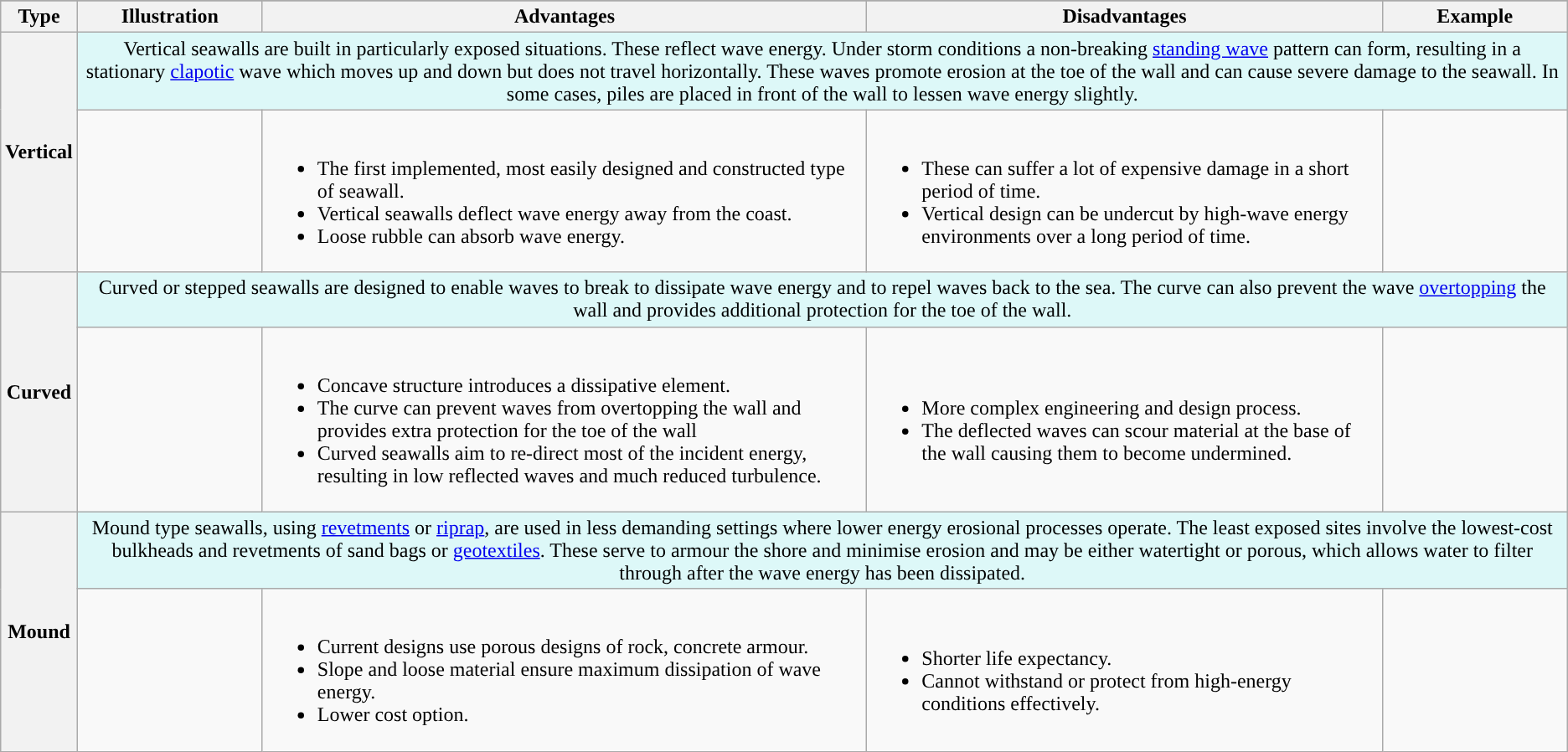<table class="wikitable">
<tr>
</tr>
<tr>
<th>Type</th>
<th width=140px>Illustration</th>
<th>Advantages</th>
<th>Disadvantages</th>
<th width=140px>Example</th>
</tr>
<tr>
<th rowspan=2 width=50px style="background:">Vertical</th>
<td colspan="4"  style="text-align:center; background:#ddf8f8;">Vertical seawalls are built in particularly exposed situations. These reflect wave energy. Under storm conditions a non-breaking <a href='#'>standing wave</a> pattern can form, resulting in a stationary <a href='#'>clapotic</a> wave which moves up and down but does not travel horizontally. These waves promote erosion at the toe of the wall and can cause severe damage to the seawall. In some cases, piles are placed in front of the wall to lessen wave energy slightly.</td>
</tr>
<tr>
<td align=center></td>
<td><br><ul><li>The first implemented, most easily designed and constructed type of seawall.</li><li>Vertical seawalls deflect wave energy away from the coast.</li><li>Loose rubble can absorb wave energy.</li></ul></td>
<td><br><ul><li>These can suffer a lot of expensive damage in a short period of time.</li><li>Vertical design can be undercut by high-wave energy environments over a long period of time.</li></ul></td>
<td></td>
</tr>
<tr>
<th rowspan=2 width=50px style="background:">Curved</th>
<td colspan="4"  style="text-align:center; background:#ddf8f8;">Curved or stepped seawalls are designed to enable waves to break to dissipate wave energy and to repel waves back to the sea. The curve can also prevent the wave <a href='#'>overtopping</a> the wall and provides additional protection for the toe of the wall.</td>
</tr>
<tr>
<td align=center></td>
<td><br><ul><li>Concave structure introduces a dissipative element.</li><li>The curve can prevent waves from overtopping the wall and provides extra protection for the toe of the wall</li><li>Curved seawalls aim to re-direct most of the incident energy, resulting in low reflected waves and much reduced turbulence.</li></ul></td>
<td><br><ul><li>More complex engineering and design process.</li><li>The deflected waves can scour material at the base of the wall causing them to become undermined.</li></ul></td>
<td></td>
</tr>
<tr>
<th rowspan=2 width=50px style="background:">Mound</th>
<td colspan="4"  style="text-align:center; background:#ddf8f8;">Mound type seawalls, using <a href='#'>revetments</a> or <a href='#'>riprap</a>, are used in less demanding settings where lower energy erosional processes operate. The least exposed sites involve the lowest-cost bulkheads and revetments of sand bags or <a href='#'>geotextiles</a>. These serve to armour the shore and minimise erosion and may be either watertight or porous, which allows water to filter through after the wave energy has been dissipated.</td>
</tr>
<tr>
<td align=center></td>
<td><br><ul><li>Current designs use porous designs of rock, concrete armour.</li><li>Slope and loose material ensure maximum dissipation of wave energy.</li><li>Lower cost option.</li></ul></td>
<td><br><ul><li>Shorter life expectancy.</li><li>Cannot withstand or protect from high-energy conditions effectively.</li></ul></td>
<td></td>
</tr>
</table>
